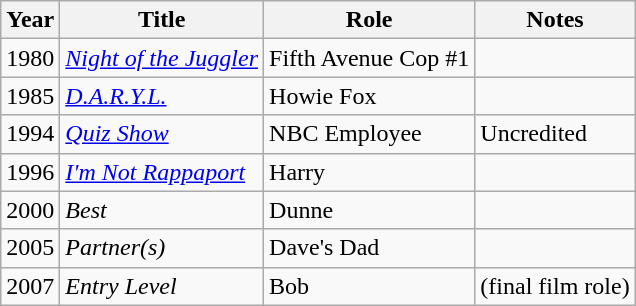<table class="wikitable">
<tr>
<th>Year</th>
<th>Title</th>
<th>Role</th>
<th>Notes</th>
</tr>
<tr>
<td>1980</td>
<td><em><a href='#'>Night of the Juggler</a></em></td>
<td>Fifth Avenue Cop #1</td>
<td></td>
</tr>
<tr>
<td>1985</td>
<td><em><a href='#'>D.A.R.Y.L.</a></em></td>
<td>Howie Fox</td>
<td></td>
</tr>
<tr>
<td>1994</td>
<td><em><a href='#'>Quiz Show</a></em></td>
<td>NBC Employee</td>
<td>Uncredited</td>
</tr>
<tr>
<td>1996</td>
<td><em><a href='#'>I'm Not Rappaport</a></em></td>
<td>Harry</td>
<td></td>
</tr>
<tr>
<td>2000</td>
<td><em>Best</em></td>
<td>Dunne</td>
<td></td>
</tr>
<tr>
<td>2005</td>
<td><em>Partner(s)</em></td>
<td>Dave's Dad</td>
<td></td>
</tr>
<tr>
<td>2007</td>
<td><em>Entry Level</em></td>
<td>Bob</td>
<td>(final film role)</td>
</tr>
</table>
